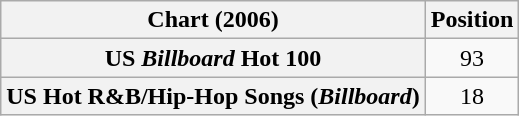<table class="wikitable sortable plainrowheaders" style="text-align:center">
<tr>
<th scope="col">Chart (2006)</th>
<th scope="col">Position</th>
</tr>
<tr>
<th scope="row">US <em>Billboard</em> Hot 100</th>
<td>93</td>
</tr>
<tr>
<th scope="row">US Hot R&B/Hip-Hop Songs (<em>Billboard</em>)</th>
<td>18</td>
</tr>
</table>
